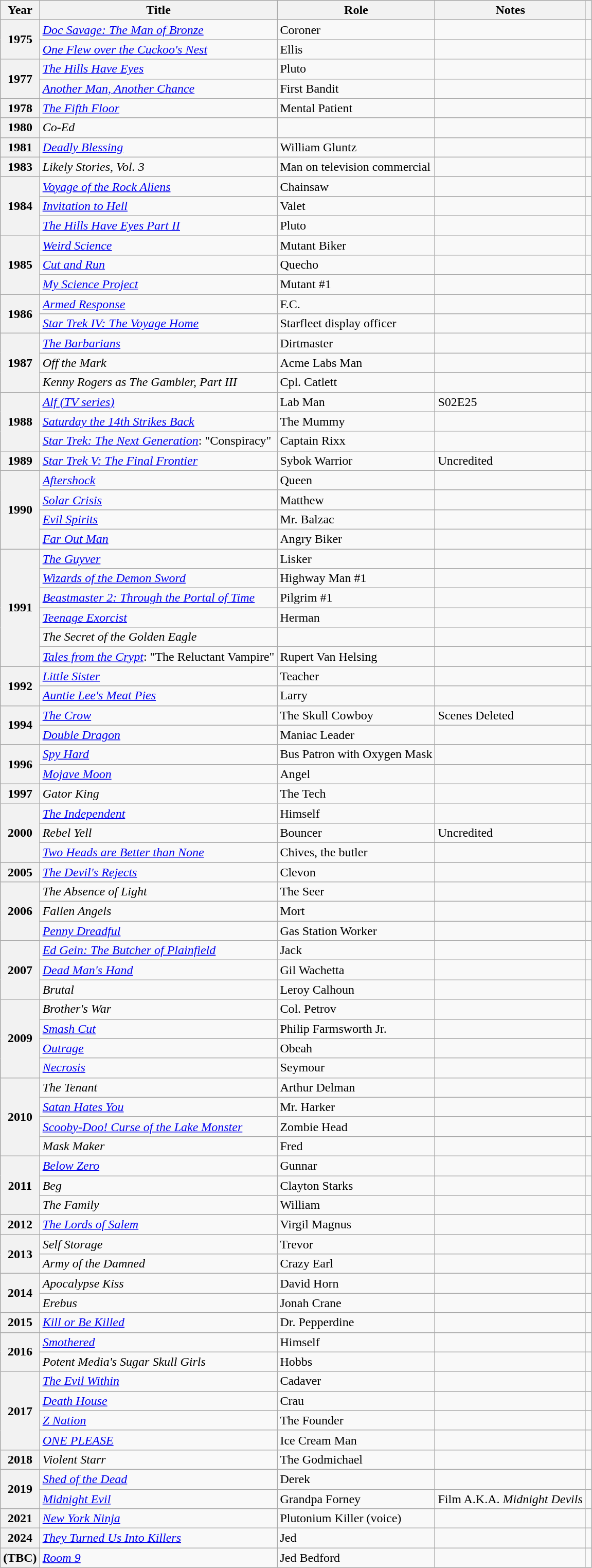<table class="wikitable sortable plainrowheaders">
<tr>
<th scope="col">Year</th>
<th scope="col">Title</th>
<th scope="col">Role</th>
<th scope="col" class="unsortable">Notes</th>
<th scope="col" class="unsortable"></th>
</tr>
<tr>
<th scope="row" rowspan="2">1975</th>
<td><em><a href='#'>Doc Savage: The Man of Bronze</a></em></td>
<td>Coroner</td>
<td></td>
<td></td>
</tr>
<tr>
<td><em><a href='#'>One Flew over the Cuckoo's Nest</a></em></td>
<td>Ellis</td>
<td></td>
<td></td>
</tr>
<tr>
<th scope="row" rowspan="2">1977</th>
<td data-sort-value="Hills Have Eyes"><em><a href='#'>The Hills Have Eyes</a></em></td>
<td>Pluto</td>
<td></td>
<td></td>
</tr>
<tr>
<td><em><a href='#'>Another Man, Another Chance</a></em></td>
<td>First Bandit</td>
<td></td>
<td></td>
</tr>
<tr>
<th scope="row">1978</th>
<td data-sort-value="Fifth Floor"><em><a href='#'>The Fifth Floor</a></em></td>
<td>Mental Patient</td>
<td></td>
<td></td>
</tr>
<tr>
<th scope="row">1980</th>
<td><em>Co-Ed</em></td>
<td></td>
<td></td>
<td></td>
</tr>
<tr>
<th scope="row">1981</th>
<td><em><a href='#'>Deadly Blessing</a></em></td>
<td>William Gluntz</td>
<td></td>
<td></td>
</tr>
<tr>
<th scope="row">1983</th>
<td><em>Likely Stories, Vol. 3</em></td>
<td>Man on television commercial</td>
<td></td>
<td></td>
</tr>
<tr>
<th scope="row" rowspan="3">1984</th>
<td><em><a href='#'>Voyage of the Rock Aliens</a></em></td>
<td>Chainsaw</td>
<td></td>
<td></td>
</tr>
<tr>
<td><em><a href='#'>Invitation to Hell</a></em></td>
<td>Valet</td>
<td></td>
<td></td>
</tr>
<tr>
<td data-sort-value="Hills Have Eyes Part II"><em><a href='#'>The Hills Have Eyes Part II</a></em></td>
<td>Pluto</td>
<td></td>
<td></td>
</tr>
<tr>
<th scope="row" rowspan="3">1985</th>
<td><em><a href='#'>Weird Science</a></em></td>
<td>Mutant Biker</td>
<td></td>
<td></td>
</tr>
<tr>
<td><em><a href='#'>Cut and Run</a></em></td>
<td>Quecho</td>
<td></td>
<td></td>
</tr>
<tr>
<td><em><a href='#'>My Science Project</a></em></td>
<td>Mutant #1</td>
<td></td>
<td></td>
</tr>
<tr>
<th scope="row" rowspan="2">1986</th>
<td><em><a href='#'>Armed Response</a></em></td>
<td>F.C.</td>
<td></td>
<td></td>
</tr>
<tr>
<td><em><a href='#'>Star Trek IV: The Voyage Home</a></em></td>
<td>Starfleet display officer</td>
<td></td>
<td></td>
</tr>
<tr>
<th scope="row" rowspan="3">1987</th>
<td data-sort-value="Barbarians"><em><a href='#'>The Barbarians</a></em></td>
<td>Dirtmaster</td>
<td></td>
<td></td>
</tr>
<tr>
<td><em>Off the Mark</em></td>
<td>Acme Labs Man</td>
<td></td>
<td></td>
</tr>
<tr>
<td><em>Kenny Rogers as The Gambler, Part III</em></td>
<td>Cpl. Catlett</td>
<td></td>
<td></td>
</tr>
<tr>
<th scope="row" rowspan="3">1988</th>
<td><em><a href='#'>Alf (TV series)</a></em></td>
<td>Lab Man</td>
<td>S02E25</td>
<td></td>
</tr>
<tr>
<td><em><a href='#'>Saturday the 14th Strikes Back</a></em></td>
<td>The Mummy</td>
<td></td>
<td></td>
</tr>
<tr>
<td><em><a href='#'>Star Trek: The Next Generation</a></em>: "Conspiracy"</td>
<td>Captain Rixx</td>
<td></td>
<td></td>
</tr>
<tr>
<th scope="row">1989</th>
<td><em><a href='#'>Star Trek V: The Final Frontier</a></em></td>
<td>Sybok Warrior</td>
<td>Uncredited</td>
<td></td>
</tr>
<tr>
<th scope="row" rowspan="4">1990</th>
<td><em><a href='#'>Aftershock</a></em></td>
<td>Queen</td>
<td></td>
<td></td>
</tr>
<tr>
<td><em><a href='#'>Solar Crisis</a></em></td>
<td>Matthew</td>
<td></td>
<td></td>
</tr>
<tr>
<td><em><a href='#'>Evil Spirits</a></em></td>
<td>Mr. Balzac</td>
<td></td>
<td></td>
</tr>
<tr>
<td><em><a href='#'>Far Out Man</a></em></td>
<td>Angry Biker</td>
<td></td>
<td></td>
</tr>
<tr>
<th scope="row" rowspan="6">1991</th>
<td data-sort-value="Guyver"><em><a href='#'>The Guyver</a></em></td>
<td>Lisker</td>
<td></td>
<td></td>
</tr>
<tr>
<td><em><a href='#'>Wizards of the Demon Sword</a></em></td>
<td>Highway Man #1</td>
<td></td>
<td></td>
</tr>
<tr>
<td><em><a href='#'>Beastmaster 2: Through the Portal of Time</a></em></td>
<td>Pilgrim #1</td>
<td></td>
<td></td>
</tr>
<tr>
<td><em><a href='#'>Teenage Exorcist</a></em></td>
<td>Herman</td>
<td></td>
<td></td>
</tr>
<tr>
<td data-sort-value="Secret of the Golden Eagle"><em>The Secret of the Golden Eagle</em></td>
<td></td>
<td></td>
<td></td>
</tr>
<tr>
<td><em><a href='#'>Tales from the Crypt</a></em>: "The Reluctant Vampire"</td>
<td>Rupert Van Helsing</td>
<td></td>
<td></td>
</tr>
<tr>
<th scope="row" rowspan="2">1992</th>
<td><em><a href='#'>Little Sister</a></em></td>
<td>Teacher</td>
<td></td>
<td></td>
</tr>
<tr>
<td><em><a href='#'>Auntie Lee's Meat Pies</a></em></td>
<td>Larry</td>
<td></td>
<td></td>
</tr>
<tr>
<th scope="row" rowspan="2">1994</th>
<td data-sort-value="Crow"><em><a href='#'>The Crow</a></em></td>
<td>The Skull Cowboy</td>
<td>Scenes Deleted</td>
<td></td>
</tr>
<tr>
<td><em><a href='#'>Double Dragon</a></em></td>
<td>Maniac Leader</td>
<td></td>
<td></td>
</tr>
<tr>
<th scope="row" rowspan="2">1996</th>
<td><em><a href='#'>Spy Hard</a></em></td>
<td>Bus Patron with Oxygen Mask</td>
<td></td>
<td></td>
</tr>
<tr>
<td><em><a href='#'>Mojave Moon</a></em></td>
<td>Angel</td>
<td></td>
<td></td>
</tr>
<tr>
<th scope="row">1997</th>
<td><em>Gator King</em></td>
<td>The Tech</td>
<td></td>
<td></td>
</tr>
<tr>
<th scope="row" rowspan="3">2000</th>
<td data-sort-value="Independent"><em><a href='#'>The Independent</a></em></td>
<td>Himself</td>
<td></td>
<td></td>
</tr>
<tr>
<td><em>Rebel Yell</em></td>
<td>Bouncer</td>
<td>Uncredited</td>
<td></td>
</tr>
<tr>
<td><em><a href='#'>Two Heads are Better than None</a></em></td>
<td>Chives, the butler</td>
<td></td>
<td></td>
</tr>
<tr>
<th scope="row">2005</th>
<td data-sort-value="Devil's Rejects"><em><a href='#'>The Devil's Rejects</a></em></td>
<td>Clevon</td>
<td></td>
<td></td>
</tr>
<tr>
<th scope="row" rowspan="3">2006</th>
<td data-sort-value="Absence of Light"><em>The Absence of Light</em></td>
<td>The Seer</td>
<td></td>
<td></td>
</tr>
<tr>
<td><em>Fallen Angels</em></td>
<td>Mort</td>
<td></td>
<td></td>
</tr>
<tr>
<td><em><a href='#'>Penny Dreadful</a></em></td>
<td>Gas Station Worker</td>
<td></td>
<td></td>
</tr>
<tr>
<th scope="row" rowspan="3">2007</th>
<td><em><a href='#'>Ed Gein: The Butcher of Plainfield</a></em></td>
<td>Jack</td>
<td></td>
<td></td>
</tr>
<tr>
<td><em><a href='#'>Dead Man's Hand</a></em></td>
<td>Gil Wachetta</td>
<td></td>
<td></td>
</tr>
<tr>
<td><em>Brutal</em></td>
<td>Leroy Calhoun</td>
<td></td>
<td></td>
</tr>
<tr>
<th scope="row" rowspan="4">2009</th>
<td><em>Brother's War</em></td>
<td>Col. Petrov</td>
<td></td>
<td></td>
</tr>
<tr>
<td><em><a href='#'>Smash Cut</a></em></td>
<td>Philip Farmsworth Jr.</td>
<td></td>
<td></td>
</tr>
<tr>
<td><em><a href='#'>Outrage</a></em></td>
<td>Obeah</td>
<td></td>
<td></td>
</tr>
<tr>
<td><em><a href='#'>Necrosis</a></em></td>
<td>Seymour</td>
<td></td>
<td></td>
</tr>
<tr>
<th scope="row" rowspan="4">2010</th>
<td data-sort-value="Tenant"><em>The Tenant</em></td>
<td>Arthur Delman</td>
<td></td>
<td></td>
</tr>
<tr>
<td><em><a href='#'>Satan Hates You</a></em></td>
<td>Mr. Harker</td>
<td></td>
<td></td>
</tr>
<tr>
<td><em><a href='#'>Scooby-Doo! Curse of the Lake Monster</a></em></td>
<td>Zombie Head</td>
<td></td>
<td></td>
</tr>
<tr>
<td><em>Mask Maker</em></td>
<td>Fred</td>
<td></td>
<td></td>
</tr>
<tr>
<th scope="row" rowspan="3">2011</th>
<td><em><a href='#'>Below Zero</a></em></td>
<td>Gunnar</td>
<td></td>
<td></td>
</tr>
<tr>
<td><em>Beg</em></td>
<td>Clayton Starks</td>
<td></td>
<td></td>
</tr>
<tr>
<td data-sort-value="Family"><em>The Family</em></td>
<td>William</td>
<td></td>
<td></td>
</tr>
<tr>
<th scope="row">2012</th>
<td data-sort-value="Lords of Salem"><em><a href='#'>The Lords of Salem</a></em></td>
<td>Virgil Magnus</td>
<td></td>
<td></td>
</tr>
<tr>
<th scope="row" rowspan="2">2013</th>
<td><em>Self Storage</em></td>
<td>Trevor</td>
<td></td>
<td></td>
</tr>
<tr>
<td><em>Army of the Damned</em></td>
<td>Crazy Earl</td>
<td></td>
<td></td>
</tr>
<tr>
<th scope="row" rowspan="2">2014</th>
<td><em>Apocalypse Kiss</em></td>
<td>David Horn</td>
<td></td>
<td></td>
</tr>
<tr>
<td><em>Erebus</em></td>
<td>Jonah Crane</td>
<td></td>
<td></td>
</tr>
<tr>
<th scope="row">2015</th>
<td><em><a href='#'>Kill or Be Killed</a></em></td>
<td>Dr. Pepperdine</td>
<td></td>
<td></td>
</tr>
<tr>
<th scope="row" rowspan="2">2016</th>
<td><em><a href='#'>Smothered</a></em></td>
<td>Himself</td>
<td></td>
<td></td>
</tr>
<tr>
<td><em>Potent Media's Sugar Skull Girls</em></td>
<td>Hobbs</td>
<td></td>
<td></td>
</tr>
<tr>
<th scope="row" rowspan="4">2017</th>
<td data-sort-value="Evil Within"><em><a href='#'>The Evil Within</a></em></td>
<td>Cadaver</td>
<td></td>
<td></td>
</tr>
<tr>
<td><em><a href='#'>Death House</a></em></td>
<td>Crau</td>
<td></td>
<td></td>
</tr>
<tr>
<td><em><a href='#'>Z Nation</a></em></td>
<td data-sort-value="Founder">The Founder</td>
<td></td>
<td></td>
</tr>
<tr>
<td><em><a href='#'>ONE PLEASE</a></em></td>
<td>Ice Cream Man</td>
<td></td>
<td></td>
</tr>
<tr>
<th scope="row">2018</th>
<td><em>Violent Starr</em></td>
<td>The Godmichael</td>
<td></td>
<td></td>
</tr>
<tr>
<th scope="row" rowspan="2">2019</th>
<td><em><a href='#'>Shed of the Dead</a></em></td>
<td>Derek</td>
<td></td>
<td></td>
</tr>
<tr>
<td><em><a href='#'>Midnight Evil</a></em></td>
<td>Grandpa Forney</td>
<td>Film A.K.A. <em>Midnight Devils</em></td>
<td></td>
</tr>
<tr>
<th scope="row">2021</th>
<td><em><a href='#'>New York Ninja</a></em></td>
<td>Plutonium Killer (voice)</td>
<td></td>
<td></td>
</tr>
<tr>
<th scope="row">2024</th>
<td><em><a href='#'>They Turned Us Into Killers</a></em></td>
<td>Jed</td>
<td></td>
<td></td>
</tr>
<tr>
<th scope="row">(TBC)</th>
<td><em><a href='#'>Room 9</a></em></td>
<td>Jed Bedford</td>
<td></td>
<td></td>
</tr>
</table>
